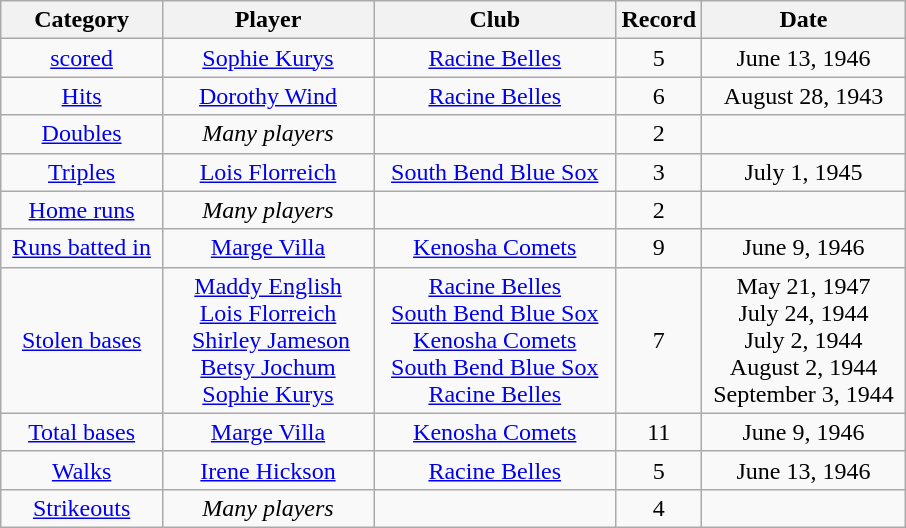<table class="wikitable">
<tr>
<th>Category</th>
<th>Player</th>
<th>Club</th>
<th>Record</th>
<th>Date</th>
</tr>
<tr align=center>
<td><a href='#'>scored</a></td>
<td><a href='#'>Sophie Kurys</a></td>
<td><a href='#'>Racine Belles</a></td>
<td>5</td>
<td>June 13, 1946</td>
</tr>
<tr align=center>
<td><a href='#'>Hits</a></td>
<td><a href='#'>Dorothy Wind</a></td>
<td><a href='#'>Racine Belles</a></td>
<td>6</td>
<td>August 28, 1943</td>
</tr>
<tr align=center>
<td><a href='#'>Doubles</a></td>
<td><em>Many players</em></td>
<td></td>
<td>2</td>
<td></td>
</tr>
<tr align=center>
<td><a href='#'>Triples</a></td>
<td><a href='#'>Lois Florreich</a></td>
<td>  <a href='#'>South Bend Blue Sox</a>  </td>
<td>3</td>
<td>July 1, 1945</td>
</tr>
<tr align=center>
<td><a href='#'>Home runs</a></td>
<td><em>Many players</em></td>
<td></td>
<td>2</td>
<td></td>
</tr>
<tr align=center>
<td> <a href='#'>Runs batted in</a> </td>
<td><a href='#'>Marge Villa</a></td>
<td><a href='#'>Kenosha Comets</a></td>
<td>9</td>
<td>June 9, 1946</td>
</tr>
<tr align=center>
<td><a href='#'>Stolen bases</a></td>
<td><a href='#'>Maddy English</a><br><a href='#'>Lois Florreich</a><br>    <a href='#'>Shirley Jameson</a>   <br><a href='#'>Betsy Jochum</a><br><a href='#'>Sophie Kurys</a></td>
<td><a href='#'>Racine Belles</a><br><a href='#'>South Bend Blue Sox</a><br><a href='#'>Kenosha Comets</a><br><a href='#'>South Bend Blue Sox</a><br><a href='#'>Racine Belles</a></td>
<td>7</td>
<td>May 21, 1947<br>July 24, 1944<br>July 2, 1944<br>August 2, 1944<br> September 3, 1944 </td>
</tr>
<tr align=center>
<td><a href='#'>Total bases</a></td>
<td><a href='#'>Marge Villa</a></td>
<td><a href='#'>Kenosha Comets</a></td>
<td>11</td>
<td>June 9, 1946</td>
</tr>
<tr align=center>
<td><a href='#'>Walks</a></td>
<td><a href='#'>Irene Hickson</a></td>
<td><a href='#'>Racine Belles</a></td>
<td>5</td>
<td>June 13, 1946</td>
</tr>
<tr align=center>
<td><a href='#'>Strikeouts</a></td>
<td><em>Many players</em></td>
<td></td>
<td>4</td>
<td></td>
</tr>
</table>
